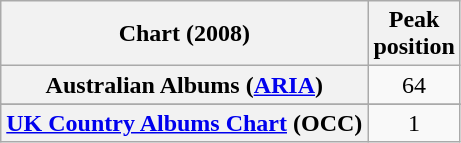<table class="wikitable sortable plainrowheaders" style="text-align:center">
<tr>
<th scope="col">Chart (2008)</th>
<th scope="col">Peak<br>position</th>
</tr>
<tr>
<th scope="row">Australian Albums (<a href='#'>ARIA</a>)</th>
<td>64</td>
</tr>
<tr>
</tr>
<tr>
</tr>
<tr>
</tr>
<tr>
<th scope="row"><a href='#'>UK Country Albums Chart</a> (OCC)</th>
<td>1</td>
</tr>
</table>
